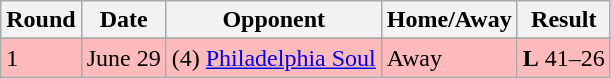<table class="wikitable">
<tr>
<th>Round</th>
<th>Date</th>
<th>Opponent</th>
<th>Home/Away</th>
<th>Result</th>
</tr>
<tr>
</tr>
<tr bgcolor="ffbbbb">
<td>1</td>
<td>June 29</td>
<td>(4) <a href='#'>Philadelphia Soul</a></td>
<td>Away</td>
<td><strong>L</strong> 41–26</td>
</tr>
</table>
